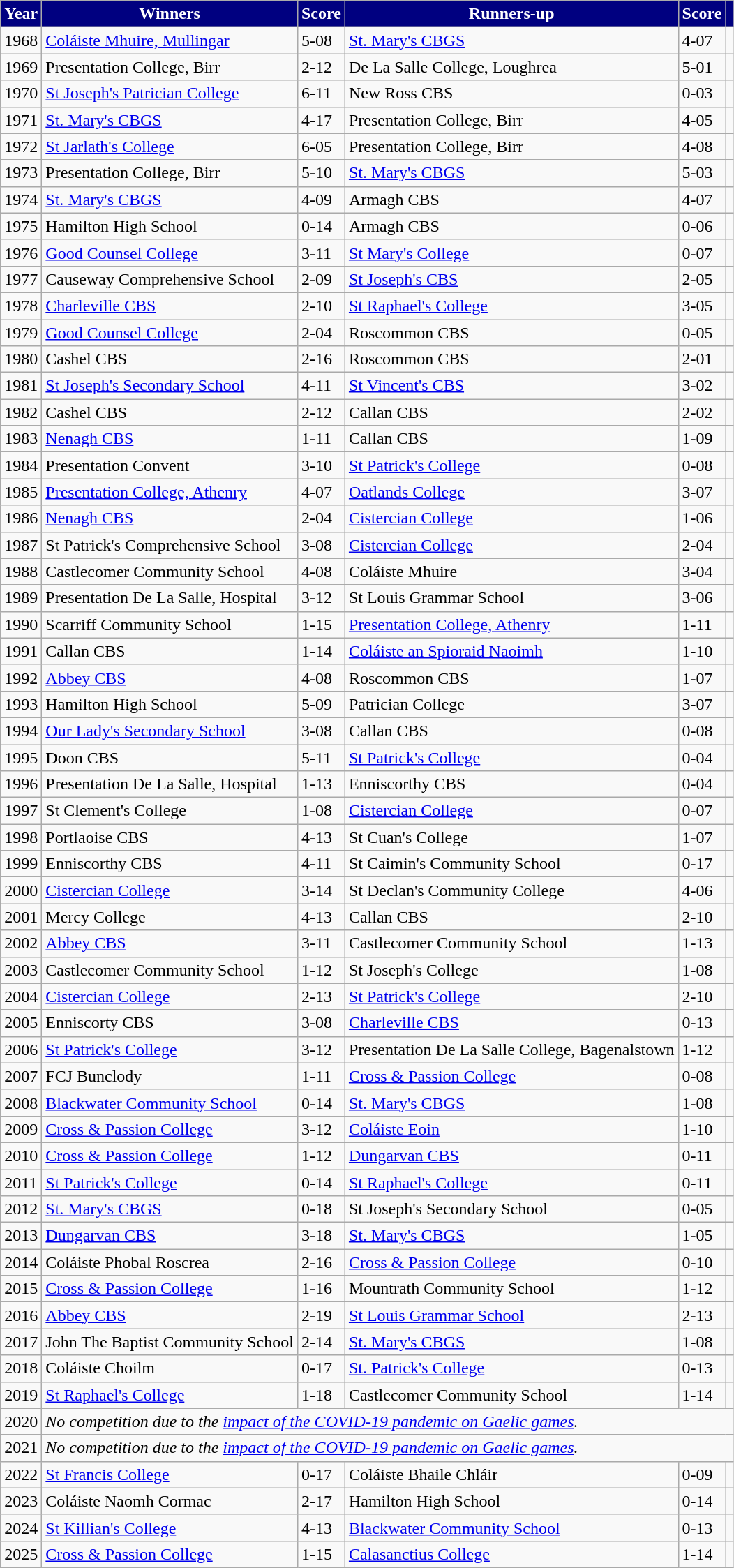<table class="wikitable sortable" style="text-align:left;">
<tr>
<th style="background:navy;color:white;">Year</th>
<th style="background:navy;color:white;">Winners</th>
<th style="background:navy;color:white;">Score</th>
<th style="background:navy;color:white;">Runners-up</th>
<th style="background:navy;color:white;">Score</th>
<th style="background:navy;color:white;"></th>
</tr>
<tr>
<td>1968</td>
<td><a href='#'>Coláiste Mhuire, Mullingar</a></td>
<td>5-08</td>
<td><a href='#'>St. Mary's CBGS</a></td>
<td>4-07</td>
<td></td>
</tr>
<tr>
<td>1969</td>
<td>Presentation College, Birr</td>
<td>2-12</td>
<td>De La Salle College, Loughrea</td>
<td>5-01</td>
<td></td>
</tr>
<tr>
<td>1970</td>
<td><a href='#'>St Joseph's Patrician College</a></td>
<td>6-11</td>
<td>New Ross CBS</td>
<td>0-03</td>
<td></td>
</tr>
<tr>
<td>1971</td>
<td><a href='#'>St. Mary's CBGS</a></td>
<td>4-17</td>
<td>Presentation College, Birr</td>
<td>4-05</td>
<td></td>
</tr>
<tr>
<td>1972</td>
<td><a href='#'>St Jarlath's College</a></td>
<td>6-05</td>
<td>Presentation College, Birr</td>
<td>4-08</td>
<td></td>
</tr>
<tr>
<td>1973</td>
<td>Presentation College, Birr</td>
<td>5-10</td>
<td><a href='#'>St. Mary's CBGS</a></td>
<td>5-03</td>
<td></td>
</tr>
<tr>
<td>1974</td>
<td><a href='#'>St. Mary's CBGS</a></td>
<td>4-09</td>
<td>Armagh CBS</td>
<td>4-07</td>
<td></td>
</tr>
<tr>
<td>1975</td>
<td>Hamilton High School</td>
<td>0-14</td>
<td>Armagh CBS</td>
<td>0-06</td>
<td></td>
</tr>
<tr>
<td>1976</td>
<td><a href='#'>Good Counsel College</a></td>
<td>3-11</td>
<td><a href='#'>St Mary's College</a></td>
<td>0-07</td>
<td></td>
</tr>
<tr>
<td>1977</td>
<td>Causeway Comprehensive School</td>
<td>2-09</td>
<td><a href='#'>St Joseph's CBS</a></td>
<td>2-05</td>
<td></td>
</tr>
<tr>
<td>1978</td>
<td><a href='#'>Charleville CBS</a></td>
<td>2-10</td>
<td><a href='#'>St Raphael's College</a></td>
<td>3-05</td>
<td></td>
</tr>
<tr>
<td>1979</td>
<td><a href='#'>Good Counsel College</a></td>
<td>2-04</td>
<td>Roscommon CBS</td>
<td>0-05</td>
<td></td>
</tr>
<tr>
<td>1980</td>
<td>Cashel CBS</td>
<td>2-16</td>
<td>Roscommon CBS</td>
<td>2-01</td>
<td></td>
</tr>
<tr>
<td>1981</td>
<td><a href='#'>St Joseph's Secondary School</a></td>
<td>4-11</td>
<td><a href='#'>St Vincent's CBS</a></td>
<td>3-02</td>
<td></td>
</tr>
<tr>
<td>1982</td>
<td>Cashel CBS</td>
<td>2-12</td>
<td>Callan CBS</td>
<td>2-02</td>
<td></td>
</tr>
<tr>
<td>1983</td>
<td><a href='#'>Nenagh CBS</a></td>
<td>1-11</td>
<td>Callan CBS</td>
<td>1-09</td>
<td></td>
</tr>
<tr>
<td>1984</td>
<td>Presentation Convent</td>
<td>3-10</td>
<td><a href='#'>St Patrick's College</a></td>
<td>0-08</td>
<td></td>
</tr>
<tr>
<td>1985</td>
<td><a href='#'>Presentation College, Athenry</a></td>
<td>4-07</td>
<td><a href='#'>Oatlands College</a></td>
<td>3-07</td>
<td></td>
</tr>
<tr>
<td>1986</td>
<td><a href='#'>Nenagh CBS</a></td>
<td>2-04</td>
<td><a href='#'>Cistercian College</a></td>
<td>1-06</td>
<td></td>
</tr>
<tr>
<td>1987</td>
<td>St Patrick's Comprehensive School</td>
<td>3-08</td>
<td><a href='#'>Cistercian College</a></td>
<td>2-04</td>
<td></td>
</tr>
<tr>
<td>1988</td>
<td>Castlecomer Community School</td>
<td>4-08</td>
<td>Coláiste Mhuire</td>
<td>3-04</td>
<td></td>
</tr>
<tr>
<td>1989</td>
<td>Presentation De La Salle, Hospital</td>
<td>3-12</td>
<td>St Louis Grammar School</td>
<td>3-06</td>
<td></td>
</tr>
<tr>
<td>1990</td>
<td>Scarriff Community School</td>
<td>1-15</td>
<td><a href='#'>Presentation College, Athenry</a></td>
<td>1-11</td>
<td></td>
</tr>
<tr>
<td>1991</td>
<td>Callan CBS</td>
<td>1-14</td>
<td><a href='#'>Coláiste an Spioraid Naoimh</a></td>
<td>1-10</td>
<td></td>
</tr>
<tr>
<td>1992</td>
<td><a href='#'>Abbey CBS</a></td>
<td>4-08</td>
<td>Roscommon CBS</td>
<td>1-07</td>
<td></td>
</tr>
<tr>
<td>1993</td>
<td>Hamilton High School</td>
<td>5-09</td>
<td>Patrician College</td>
<td>3-07</td>
<td></td>
</tr>
<tr>
<td>1994</td>
<td><a href='#'>Our Lady's Secondary School</a></td>
<td>3-08</td>
<td>Callan CBS</td>
<td>0-08</td>
<td></td>
</tr>
<tr>
<td>1995</td>
<td>Doon CBS</td>
<td>5-11</td>
<td><a href='#'>St Patrick's College</a></td>
<td>0-04</td>
<td></td>
</tr>
<tr>
<td>1996</td>
<td>Presentation De La Salle, Hospital</td>
<td>1-13</td>
<td>Enniscorthy CBS</td>
<td>0-04</td>
<td></td>
</tr>
<tr>
<td>1997</td>
<td>St Clement's College</td>
<td>1-08</td>
<td><a href='#'>Cistercian College</a></td>
<td>0-07</td>
<td></td>
</tr>
<tr>
<td>1998</td>
<td>Portlaoise CBS</td>
<td>4-13</td>
<td>St Cuan's College</td>
<td>1-07</td>
<td></td>
</tr>
<tr>
<td>1999</td>
<td>Enniscorthy CBS</td>
<td>4-11</td>
<td>St Caimin's Community School</td>
<td>0-17</td>
<td></td>
</tr>
<tr>
<td>2000</td>
<td><a href='#'>Cistercian College</a></td>
<td>3-14</td>
<td>St Declan's Community College</td>
<td>4-06</td>
<td></td>
</tr>
<tr>
<td>2001</td>
<td>Mercy College</td>
<td>4-13</td>
<td>Callan CBS</td>
<td>2-10</td>
<td></td>
</tr>
<tr>
<td>2002</td>
<td><a href='#'>Abbey CBS</a></td>
<td>3-11</td>
<td>Castlecomer Community School</td>
<td>1-13</td>
<td></td>
</tr>
<tr>
<td>2003</td>
<td>Castlecomer Community School</td>
<td>1-12</td>
<td>St Joseph's College</td>
<td>1-08</td>
<td></td>
</tr>
<tr>
<td>2004</td>
<td><a href='#'>Cistercian College</a></td>
<td>2-13</td>
<td><a href='#'>St Patrick's College</a></td>
<td>2-10</td>
<td></td>
</tr>
<tr>
<td>2005</td>
<td>Enniscorty CBS</td>
<td>3-08</td>
<td><a href='#'>Charleville CBS</a></td>
<td>0-13</td>
<td></td>
</tr>
<tr>
<td>2006</td>
<td><a href='#'>St Patrick's College</a></td>
<td>3-12</td>
<td>Presentation De La Salle College, Bagenalstown</td>
<td>1-12</td>
<td></td>
</tr>
<tr>
<td>2007</td>
<td>FCJ Bunclody</td>
<td>1-11</td>
<td><a href='#'>Cross & Passion College</a></td>
<td>0-08</td>
<td></td>
</tr>
<tr>
<td>2008</td>
<td><a href='#'>Blackwater Community School</a></td>
<td>0-14</td>
<td><a href='#'>St. Mary's CBGS</a></td>
<td>1-08</td>
<td></td>
</tr>
<tr>
<td>2009</td>
<td><a href='#'>Cross & Passion College</a></td>
<td>3-12</td>
<td><a href='#'>Coláiste Eoin</a></td>
<td>1-10</td>
<td></td>
</tr>
<tr>
<td>2010</td>
<td><a href='#'>Cross & Passion College</a></td>
<td>1-12</td>
<td><a href='#'>Dungarvan CBS</a></td>
<td>0-11</td>
<td></td>
</tr>
<tr>
<td>2011</td>
<td><a href='#'>St Patrick's College</a></td>
<td>0-14</td>
<td><a href='#'>St Raphael's College</a></td>
<td>0-11</td>
<td></td>
</tr>
<tr>
<td>2012</td>
<td><a href='#'>St. Mary's CBGS</a></td>
<td>0-18</td>
<td>St Joseph's Secondary School</td>
<td>0-05</td>
<td></td>
</tr>
<tr>
<td>2013</td>
<td><a href='#'>Dungarvan CBS</a></td>
<td>3-18</td>
<td><a href='#'>St. Mary's CBGS</a></td>
<td>1-05</td>
<td></td>
</tr>
<tr>
<td>2014</td>
<td>Coláiste Phobal Roscrea</td>
<td>2-16</td>
<td><a href='#'>Cross & Passion College</a></td>
<td>0-10</td>
<td></td>
</tr>
<tr>
<td>2015</td>
<td><a href='#'>Cross & Passion College</a></td>
<td>1-16</td>
<td>Mountrath Community School</td>
<td>1-12</td>
<td></td>
</tr>
<tr>
<td>2016</td>
<td><a href='#'>Abbey CBS</a></td>
<td>2-19</td>
<td><a href='#'>St Louis Grammar School</a></td>
<td>2-13</td>
<td></td>
</tr>
<tr>
<td>2017</td>
<td>John The Baptist Community School</td>
<td>2-14</td>
<td><a href='#'>St. Mary's CBGS</a></td>
<td>1-08</td>
<td></td>
</tr>
<tr>
<td>2018</td>
<td>Coláiste Choilm</td>
<td>0-17</td>
<td><a href='#'>St. Patrick's College</a></td>
<td>0-13</td>
<td></td>
</tr>
<tr>
<td>2019</td>
<td><a href='#'>St Raphael's College</a></td>
<td>1-18</td>
<td>Castlecomer Community School</td>
<td>1-14</td>
<td></td>
</tr>
<tr>
<td>2020</td>
<td colspan="5"><em>No competition due to the <a href='#'>impact of the COVID-19 pandemic on Gaelic games</a>.</em></td>
</tr>
<tr>
<td>2021</td>
<td colspan="5"><em>No competition due to the <a href='#'>impact of the COVID-19 pandemic on Gaelic games</a>.</em></td>
</tr>
<tr>
<td>2022</td>
<td><a href='#'>St Francis College</a></td>
<td>0-17</td>
<td>Coláiste Bhaile Chláir</td>
<td>0-09</td>
<td></td>
</tr>
<tr>
<td>2023</td>
<td>Coláiste Naomh Cormac</td>
<td>2-17</td>
<td>Hamilton High School</td>
<td>0-14</td>
<td></td>
</tr>
<tr>
<td>2024</td>
<td><a href='#'>St Killian's College</a></td>
<td>4-13</td>
<td><a href='#'>Blackwater Community School</a></td>
<td>0-13</td>
<td></td>
</tr>
<tr>
<td>2025</td>
<td><a href='#'>Cross & Passion College</a></td>
<td>1-15</td>
<td><a href='#'>Calasanctius College</a></td>
<td>1-14</td>
<td></td>
</tr>
</table>
